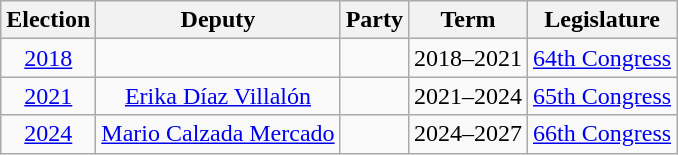<table class="wikitable sortable" style="text-align: center">
<tr>
<th>Election</th>
<th class="unsortable">Deputy</th>
<th class="unsortable">Party</th>
<th class="unsortable">Term</th>
<th class="unsortable">Legislature</th>
</tr>
<tr>
<td><a href='#'>2018</a></td>
<td></td>
<td></td>
<td>2018–2021</td>
<td><a href='#'>64th Congress</a></td>
</tr>
<tr>
<td><a href='#'>2021</a></td>
<td><a href='#'>Erika Díaz Villalón</a></td>
<td></td>
<td>2021–2024</td>
<td><a href='#'>65th Congress</a></td>
</tr>
<tr>
<td><a href='#'>2024</a></td>
<td><a href='#'>Mario Calzada Mercado</a></td>
<td></td>
<td>2024–2027</td>
<td><a href='#'>66th Congress</a></td>
</tr>
</table>
